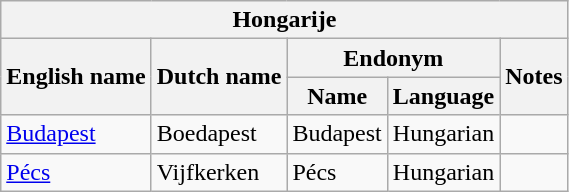<table class="wikitable sortable">
<tr>
<th colspan="5"> Hongarije</th>
</tr>
<tr>
<th rowspan="2">English name</th>
<th rowspan="2">Dutch name</th>
<th colspan="2">Endonym</th>
<th rowspan="2">Notes</th>
</tr>
<tr>
<th>Name</th>
<th>Language</th>
</tr>
<tr>
<td><a href='#'>Budapest</a></td>
<td>Boedapest</td>
<td>Budapest</td>
<td>Hungarian</td>
</tr>
<tr>
<td><a href='#'>Pécs</a></td>
<td>Vijfkerken</td>
<td>Pécs</td>
<td>Hungarian</td>
<td></td>
</tr>
</table>
